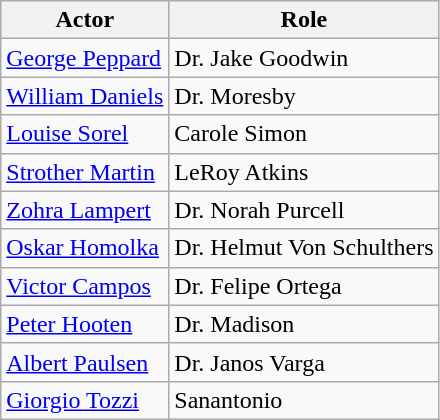<table class="wikitable">
<tr>
<th>Actor</th>
<th>Role</th>
</tr>
<tr>
<td><a href='#'>George Peppard</a></td>
<td>Dr. Jake Goodwin</td>
</tr>
<tr>
<td><a href='#'>William Daniels</a></td>
<td>Dr. Moresby</td>
</tr>
<tr>
<td><a href='#'>Louise Sorel</a></td>
<td>Carole Simon</td>
</tr>
<tr>
<td><a href='#'>Strother Martin</a></td>
<td>LeRoy Atkins</td>
</tr>
<tr>
<td><a href='#'>Zohra Lampert</a></td>
<td>Dr. Norah Purcell</td>
</tr>
<tr>
<td><a href='#'>Oskar Homolka</a></td>
<td>Dr. Helmut Von Schulthers</td>
</tr>
<tr>
<td><a href='#'>Victor Campos</a></td>
<td>Dr. Felipe Ortega</td>
</tr>
<tr>
<td><a href='#'>Peter Hooten</a></td>
<td>Dr. Madison</td>
</tr>
<tr>
<td><a href='#'>Albert Paulsen</a></td>
<td>Dr. Janos Varga</td>
</tr>
<tr>
<td><a href='#'>Giorgio Tozzi</a></td>
<td>Sanantonio</td>
</tr>
</table>
